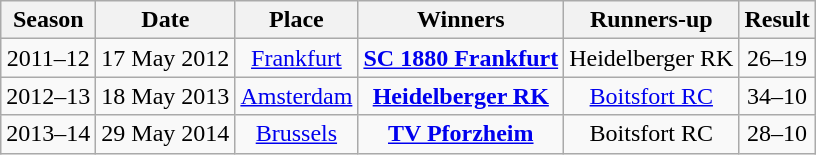<table class="wikitable">
<tr>
<th>Season</th>
<th>Date</th>
<th>Place</th>
<th>Winners</th>
<th>Runners-up</th>
<th>Result</th>
</tr>
<tr align="center">
<td>2011–12</td>
<td>17 May 2012</td>
<td><a href='#'>Frankfurt</a></td>
<td><strong><a href='#'>SC 1880 Frankfurt</a></strong></td>
<td>Heidelberger RK</td>
<td>26–19</td>
</tr>
<tr align="center">
<td>2012–13</td>
<td>18 May 2013</td>
<td><a href='#'>Amsterdam</a></td>
<td><strong><a href='#'>Heidelberger RK</a></strong></td>
<td><a href='#'>Boitsfort RC</a></td>
<td>34–10</td>
</tr>
<tr align="center">
<td>2013–14</td>
<td>29 May 2014</td>
<td><a href='#'>Brussels</a></td>
<td><strong><a href='#'>TV Pforzheim</a></strong></td>
<td>Boitsfort RC</td>
<td>28–10</td>
</tr>
</table>
